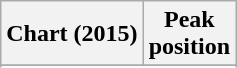<table class="wikitable plainrowheaders" style="text-align:center;">
<tr>
<th scope="col">Chart (2015)</th>
<th scope="col">Peak<br>position</th>
</tr>
<tr>
</tr>
<tr>
</tr>
</table>
